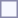<table style="border:1px solid #8888aa; background-color:#f7f8ff; padding:5px; font-size:95%; margin: 0px 12px 12px 0px;">
</table>
